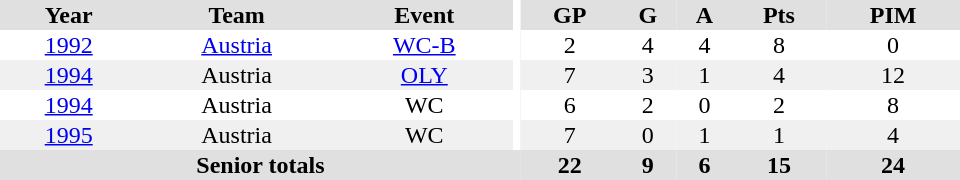<table border="0" cellpadding="1" cellspacing="0" ID="Table3" style="text-align:center; width:40em">
<tr bgcolor="#e0e0e0">
<th>Year</th>
<th>Team</th>
<th>Event</th>
<th rowspan="102" bgcolor="#ffffff"></th>
<th>GP</th>
<th>G</th>
<th>A</th>
<th>Pts</th>
<th>PIM</th>
</tr>
<tr>
<td><a href='#'>1992</a></td>
<td><a href='#'>Austria</a></td>
<td><a href='#'>WC-B</a></td>
<td>2</td>
<td>4</td>
<td>4</td>
<td>8</td>
<td>0</td>
</tr>
<tr bgcolor="#f0f0f0">
<td><a href='#'>1994</a></td>
<td>Austria</td>
<td><a href='#'>OLY</a></td>
<td>7</td>
<td>3</td>
<td>1</td>
<td>4</td>
<td>12</td>
</tr>
<tr>
<td><a href='#'>1994</a></td>
<td>Austria</td>
<td>WC</td>
<td>6</td>
<td>2</td>
<td>0</td>
<td>2</td>
<td>8</td>
</tr>
<tr bgcolor="#f0f0f0">
<td><a href='#'>1995</a></td>
<td>Austria</td>
<td>WC</td>
<td>7</td>
<td>0</td>
<td>1</td>
<td>1</td>
<td>4</td>
</tr>
<tr bgcolor="#e0e0e0">
<th colspan="4">Senior totals</th>
<th>22</th>
<th>9</th>
<th>6</th>
<th>15</th>
<th>24</th>
</tr>
</table>
